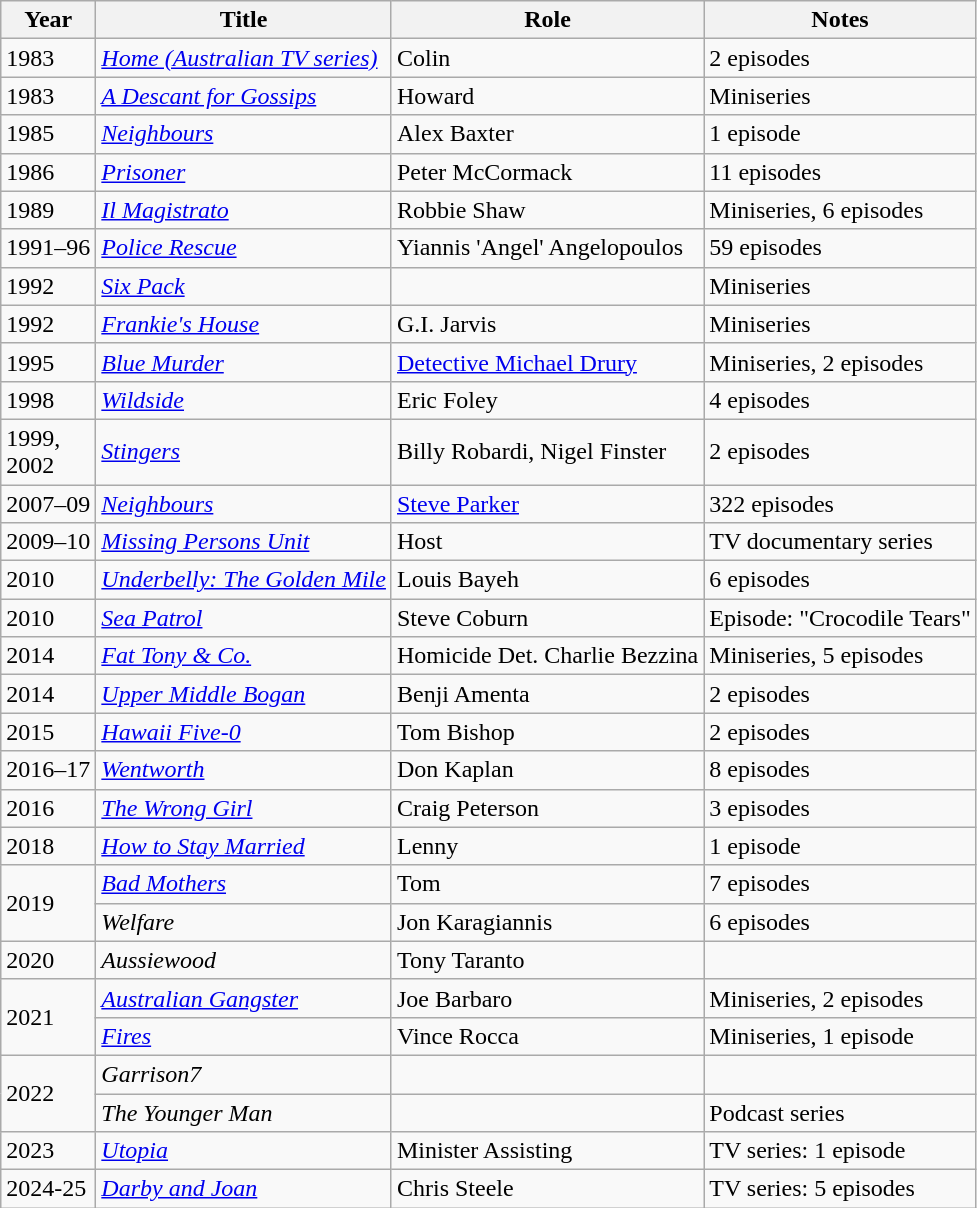<table class="wikitable sortable">
<tr>
<th>Year</th>
<th>Title</th>
<th>Role</th>
<th>Notes</th>
</tr>
<tr>
<td>1983</td>
<td><em><a href='#'>Home (Australian TV series)</a></em></td>
<td>Colin</td>
<td>2 episodes</td>
</tr>
<tr>
<td>1983</td>
<td><em><a href='#'>A Descant for Gossips</a></em></td>
<td>Howard</td>
<td>Miniseries</td>
</tr>
<tr>
<td>1985</td>
<td><em><a href='#'>Neighbours</a></em></td>
<td>Alex Baxter</td>
<td>1 episode</td>
</tr>
<tr>
<td>1986</td>
<td><em><a href='#'>Prisoner</a></em></td>
<td>Peter McCormack</td>
<td>11 episodes</td>
</tr>
<tr>
<td>1989</td>
<td><em><a href='#'>Il Magistrato</a></em></td>
<td>Robbie Shaw</td>
<td>Miniseries, 6 episodes</td>
</tr>
<tr>
<td>1991–96</td>
<td><em><a href='#'>Police Rescue</a></em></td>
<td>Yiannis 'Angel' Angelopoulos</td>
<td>59 episodes</td>
</tr>
<tr>
<td>1992</td>
<td><em><a href='#'>Six Pack</a></em></td>
<td></td>
<td>Miniseries</td>
</tr>
<tr>
<td>1992</td>
<td><em><a href='#'>Frankie's House</a></em></td>
<td>G.I. Jarvis</td>
<td>Miniseries</td>
</tr>
<tr>
<td>1995</td>
<td><em><a href='#'>Blue Murder</a></em></td>
<td><a href='#'>Detective Michael Drury</a></td>
<td>Miniseries, 2 episodes</td>
</tr>
<tr>
<td>1998</td>
<td><em><a href='#'>Wildside</a></em></td>
<td>Eric Foley</td>
<td>4 episodes</td>
</tr>
<tr>
<td>1999,<br>2002</td>
<td><em><a href='#'>Stingers</a></em></td>
<td>Billy Robardi, Nigel Finster</td>
<td>2 episodes</td>
</tr>
<tr>
<td>2007–09</td>
<td><em><a href='#'>Neighbours</a></em></td>
<td><a href='#'>Steve Parker</a></td>
<td>322 episodes</td>
</tr>
<tr>
<td>2009–10</td>
<td><em><a href='#'>Missing Persons Unit</a></em></td>
<td>Host</td>
<td>TV documentary series</td>
</tr>
<tr>
<td>2010</td>
<td><em><a href='#'>Underbelly: The Golden Mile</a></em></td>
<td>Louis Bayeh</td>
<td>6 episodes</td>
</tr>
<tr>
<td>2010</td>
<td><em><a href='#'>Sea Patrol</a></em></td>
<td>Steve Coburn</td>
<td>Episode: "Crocodile Tears"</td>
</tr>
<tr>
<td>2014</td>
<td><em><a href='#'>Fat Tony & Co.</a></em></td>
<td>Homicide Det. Charlie Bezzina</td>
<td>Miniseries, 5 episodes</td>
</tr>
<tr>
<td>2014</td>
<td><em><a href='#'>Upper Middle Bogan</a></em></td>
<td>Benji Amenta</td>
<td>2 episodes</td>
</tr>
<tr>
<td>2015</td>
<td><em><a href='#'>Hawaii Five-0</a></em></td>
<td>Tom Bishop</td>
<td>2 episodes</td>
</tr>
<tr>
<td>2016–17</td>
<td><em><a href='#'>Wentworth</a></em></td>
<td>Don Kaplan</td>
<td>8 episodes</td>
</tr>
<tr>
<td>2016</td>
<td><em><a href='#'>The Wrong Girl</a></em></td>
<td>Craig Peterson</td>
<td>3 episodes</td>
</tr>
<tr>
<td>2018</td>
<td><em><a href='#'>How to Stay Married</a></em></td>
<td>Lenny</td>
<td>1 episode</td>
</tr>
<tr>
<td rowspan="2">2019</td>
<td><em><a href='#'>Bad Mothers</a></em></td>
<td>Tom</td>
<td>7 episodes</td>
</tr>
<tr>
<td><em>Welfare</em></td>
<td>Jon Karagiannis</td>
<td>6 episodes</td>
</tr>
<tr>
<td>2020</td>
<td><em>Aussiewood</em></td>
<td>Tony Taranto</td>
<td></td>
</tr>
<tr>
<td rowspan="2">2021</td>
<td><em><a href='#'>Australian Gangster</a></em></td>
<td>Joe Barbaro</td>
<td>Miniseries, 2 episodes</td>
</tr>
<tr>
<td><em><a href='#'>Fires</a></em></td>
<td>Vince Rocca</td>
<td>Miniseries, 1 episode</td>
</tr>
<tr>
<td rowspan="2">2022</td>
<td><em>Garrison7</em></td>
<td></td>
<td></td>
</tr>
<tr>
<td><em>The Younger Man</em></td>
<td></td>
<td>Podcast series</td>
</tr>
<tr>
<td>2023</td>
<td><em><a href='#'>Utopia</a></em></td>
<td>Minister Assisting</td>
<td>TV series: 1 episode</td>
</tr>
<tr>
<td>2024-25</td>
<td><em><a href='#'>Darby and Joan</a></em></td>
<td>Chris Steele</td>
<td>TV series: 5 episodes</td>
</tr>
</table>
